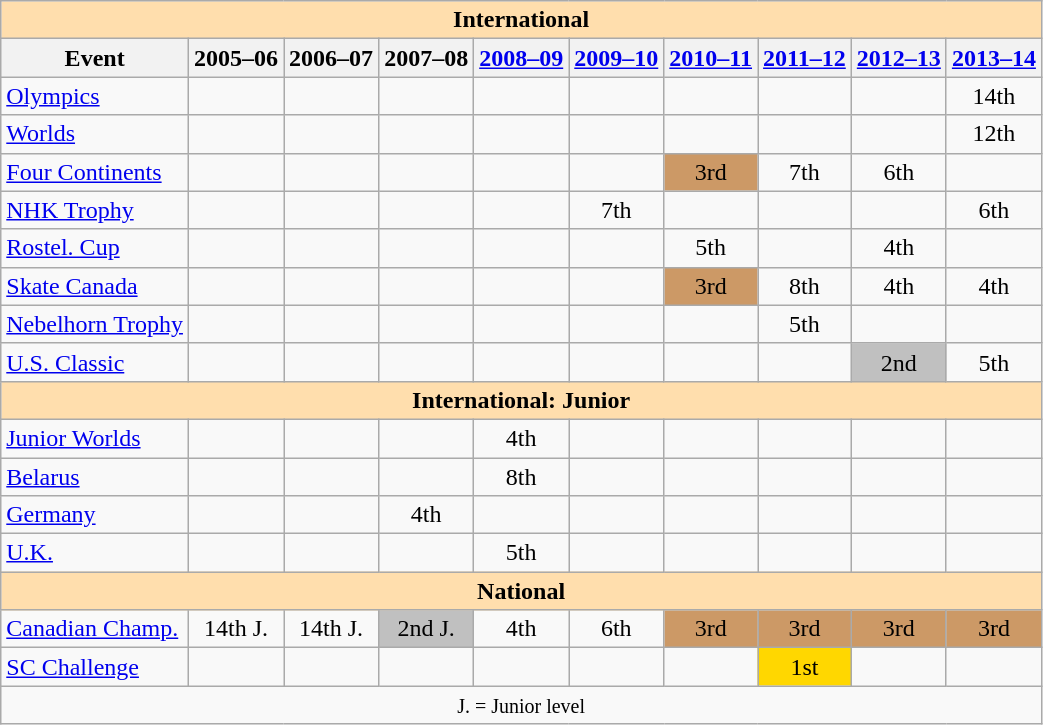<table class="wikitable" style="text-align:center">
<tr>
<th style="background-color: #ffdead; " colspan=10 align=center><strong>International</strong></th>
</tr>
<tr>
<th>Event</th>
<th>2005–06</th>
<th>2006–07</th>
<th>2007–08</th>
<th><a href='#'>2008–09</a></th>
<th><a href='#'>2009–10</a></th>
<th><a href='#'>2010–11</a></th>
<th><a href='#'>2011–12</a></th>
<th><a href='#'>2012–13</a></th>
<th><a href='#'>2013–14</a></th>
</tr>
<tr>
<td align=left><a href='#'>Olympics</a></td>
<td></td>
<td></td>
<td></td>
<td></td>
<td></td>
<td></td>
<td></td>
<td></td>
<td>14th</td>
</tr>
<tr>
<td align=left><a href='#'>Worlds</a></td>
<td></td>
<td></td>
<td></td>
<td></td>
<td></td>
<td></td>
<td></td>
<td></td>
<td>12th</td>
</tr>
<tr>
<td align=left><a href='#'>Four Continents</a></td>
<td></td>
<td></td>
<td></td>
<td></td>
<td></td>
<td bgcolor=cc9966>3rd</td>
<td>7th</td>
<td>6th</td>
<td></td>
</tr>
<tr>
<td align=left> <a href='#'>NHK Trophy</a></td>
<td></td>
<td></td>
<td></td>
<td></td>
<td>7th</td>
<td></td>
<td></td>
<td></td>
<td>6th</td>
</tr>
<tr>
<td align=left> <a href='#'>Rostel. Cup</a></td>
<td></td>
<td></td>
<td></td>
<td></td>
<td></td>
<td>5th</td>
<td></td>
<td>4th</td>
<td></td>
</tr>
<tr>
<td align=left> <a href='#'>Skate Canada</a></td>
<td></td>
<td></td>
<td></td>
<td></td>
<td></td>
<td bgcolor=cc9966>3rd</td>
<td>8th</td>
<td>4th</td>
<td>4th</td>
</tr>
<tr>
<td align=left><a href='#'>Nebelhorn Trophy</a></td>
<td></td>
<td></td>
<td></td>
<td></td>
<td></td>
<td></td>
<td>5th</td>
<td></td>
<td></td>
</tr>
<tr>
<td align=left><a href='#'>U.S. Classic</a></td>
<td></td>
<td></td>
<td></td>
<td></td>
<td></td>
<td></td>
<td></td>
<td bgcolor=silver>2nd</td>
<td>5th</td>
</tr>
<tr>
<th style="background-color: #ffdead; " colspan=10 align=center><strong>International: Junior</strong></th>
</tr>
<tr>
<td align=left><a href='#'>Junior Worlds</a></td>
<td></td>
<td></td>
<td></td>
<td>4th</td>
<td></td>
<td></td>
<td></td>
<td></td>
<td></td>
</tr>
<tr>
<td align=left> <a href='#'>Belarus</a></td>
<td></td>
<td></td>
<td></td>
<td>8th</td>
<td></td>
<td></td>
<td></td>
<td></td>
<td></td>
</tr>
<tr>
<td align=left> <a href='#'>Germany</a></td>
<td></td>
<td></td>
<td>4th</td>
<td></td>
<td></td>
<td></td>
<td></td>
<td></td>
<td></td>
</tr>
<tr>
<td align=left> <a href='#'>U.K.</a></td>
<td></td>
<td></td>
<td></td>
<td>5th</td>
<td></td>
<td></td>
<td></td>
<td></td>
<td></td>
</tr>
<tr>
<th style="background-color: #ffdead; " colspan=10 align=center><strong>National</strong></th>
</tr>
<tr>
<td align=left><a href='#'>Canadian Champ.</a></td>
<td>14th J.</td>
<td>14th J.</td>
<td bgcolor=silver>2nd J.</td>
<td>4th</td>
<td>6th</td>
<td bgcolor=cc9966>3rd</td>
<td bgcolor=cc9966>3rd</td>
<td bgcolor=cc9966>3rd</td>
<td bgcolor=cc9966>3rd</td>
</tr>
<tr>
<td align=left><a href='#'>SC Challenge</a></td>
<td></td>
<td></td>
<td></td>
<td></td>
<td></td>
<td></td>
<td bgcolor=gold>1st</td>
<td></td>
<td></td>
</tr>
<tr>
<td colspan=10 align=center><small> J. = Junior level </small></td>
</tr>
</table>
